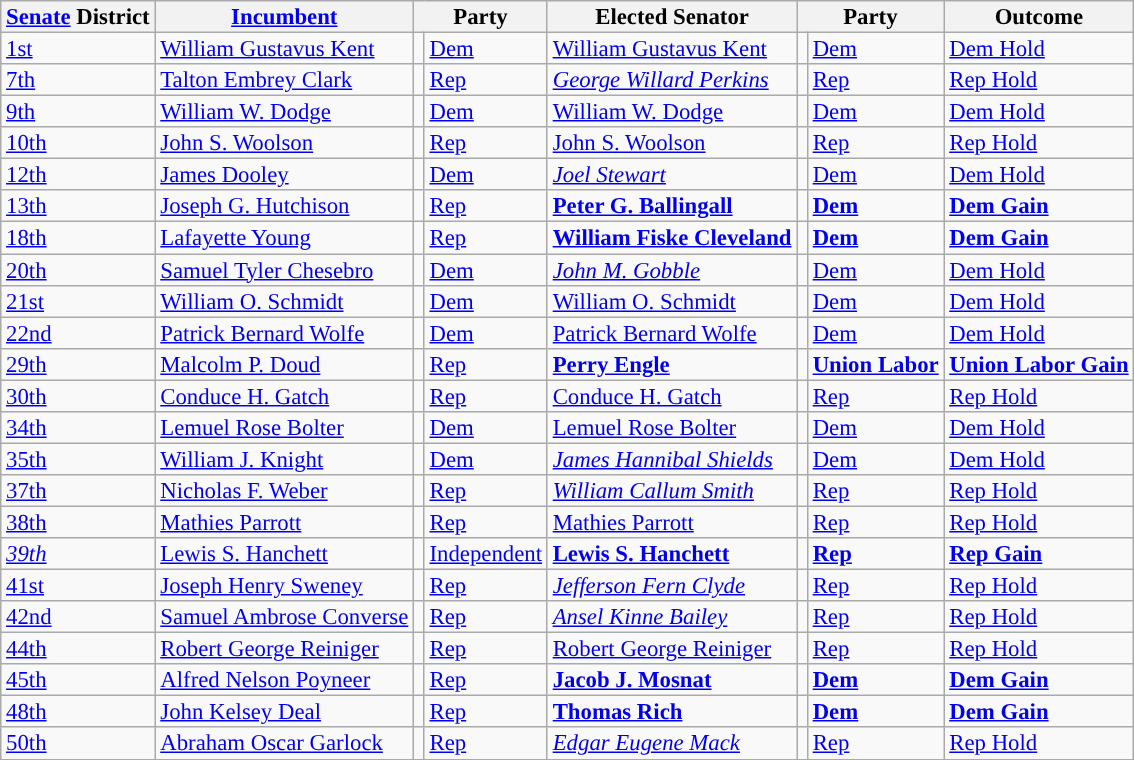<table class="sortable wikitable" style="font-size:95%;line-height:14px;">
<tr>
<th class="sortable"><a href='#'>Senate</a> District</th>
<th class="sortable"><a href='#'>Incumbent</a></th>
<th colspan="2">Party</th>
<th class="sortable">Elected Senator</th>
<th colspan="2">Party</th>
<th class="sortable">Outcome</th>
</tr>
<tr>
<td><a href='#'>1st</a></td>
<td><a href='#'>William Gustavus Kent</a></td>
<td style="background:"></td>
<td><a href='#'>Dem</a></td>
<td><a href='#'>William Gustavus Kent</a></td>
<td style="background:"></td>
<td><a href='#'>Dem</a></td>
<td><a href='#'>Dem Hold</a></td>
</tr>
<tr>
<td><a href='#'>7th</a></td>
<td><a href='#'>Talton Embrey Clark</a></td>
<td style="background:"></td>
<td><a href='#'>Rep</a></td>
<td><em><a href='#'>George Willard Perkins</a></em></td>
<td style="background:"></td>
<td><a href='#'>Rep</a></td>
<td><a href='#'>Rep Hold</a></td>
</tr>
<tr>
<td><a href='#'>9th</a></td>
<td><a href='#'>William W. Dodge</a></td>
<td style="background:"></td>
<td><a href='#'>Dem</a></td>
<td><a href='#'>William W. Dodge</a></td>
<td style="background:"></td>
<td><a href='#'>Dem</a></td>
<td><a href='#'>Dem Hold</a></td>
</tr>
<tr>
<td><a href='#'>10th</a></td>
<td><a href='#'>John S. Woolson</a></td>
<td style="background:"></td>
<td><a href='#'>Rep</a></td>
<td><a href='#'>John S. Woolson</a></td>
<td style="background:"></td>
<td><a href='#'>Rep</a></td>
<td><a href='#'>Rep Hold</a></td>
</tr>
<tr>
<td><a href='#'>12th</a></td>
<td><a href='#'>James Dooley</a></td>
<td style="background:"></td>
<td><a href='#'>Dem</a></td>
<td><em><a href='#'>Joel Stewart</a></em></td>
<td style="background:"></td>
<td><a href='#'>Dem</a></td>
<td><a href='#'>Dem Hold</a></td>
</tr>
<tr>
<td><a href='#'>13th</a></td>
<td><a href='#'>Joseph G. Hutchison</a></td>
<td style="background:"></td>
<td><a href='#'>Rep</a></td>
<td><strong><a href='#'>Peter G. Ballingall</a></strong></td>
<td style="background:"></td>
<td><strong><a href='#'>Dem</a></strong></td>
<td><strong><a href='#'>Dem Gain</a></strong></td>
</tr>
<tr>
<td><a href='#'>18th</a></td>
<td><a href='#'>Lafayette Young</a></td>
<td style="background:"></td>
<td><a href='#'>Rep</a></td>
<td><strong><a href='#'>William Fiske Cleveland</a></strong></td>
<td style="background:"></td>
<td><strong><a href='#'>Dem</a></strong></td>
<td><strong><a href='#'>Dem Gain</a></strong></td>
</tr>
<tr>
<td><a href='#'>20th</a></td>
<td><a href='#'>Samuel Tyler Chesebro</a></td>
<td style="background:"></td>
<td><a href='#'>Dem</a></td>
<td><em><a href='#'>John M. Gobble</a></em></td>
<td style="background:"></td>
<td><a href='#'>Dem</a></td>
<td><a href='#'>Dem Hold</a></td>
</tr>
<tr>
<td><a href='#'>21st</a></td>
<td><a href='#'>William O. Schmidt</a></td>
<td style="background:"></td>
<td><a href='#'>Dem</a></td>
<td><a href='#'>William O. Schmidt</a></td>
<td style="background:"></td>
<td><a href='#'>Dem</a></td>
<td><a href='#'>Dem Hold</a></td>
</tr>
<tr>
<td><a href='#'>22nd</a></td>
<td><a href='#'>Patrick Bernard Wolfe</a></td>
<td style="background:"></td>
<td><a href='#'>Dem</a></td>
<td><a href='#'>Patrick Bernard Wolfe</a></td>
<td style="background:"></td>
<td><a href='#'>Dem</a></td>
<td><a href='#'>Dem Hold</a></td>
</tr>
<tr>
<td><a href='#'>29th</a></td>
<td><a href='#'>Malcolm P. Doud</a></td>
<td style="background:"></td>
<td><a href='#'>Rep</a></td>
<td><strong><a href='#'>Perry Engle</a></strong></td>
<td style="background:"></td>
<td><strong><a href='#'>Union Labor</a></strong></td>
<td><strong><a href='#'>Union Labor Gain</a></strong></td>
</tr>
<tr>
<td><a href='#'>30th</a></td>
<td><a href='#'>Conduce H. Gatch</a></td>
<td style="background:"></td>
<td><a href='#'>Rep</a></td>
<td><a href='#'>Conduce H. Gatch</a></td>
<td style="background:"></td>
<td><a href='#'>Rep</a></td>
<td><a href='#'>Rep Hold</a></td>
</tr>
<tr>
<td><a href='#'>34th</a></td>
<td><a href='#'>Lemuel Rose Bolter</a></td>
<td style="background:"></td>
<td><a href='#'>Dem</a></td>
<td><a href='#'>Lemuel Rose Bolter</a></td>
<td style="background:"></td>
<td><a href='#'>Dem</a></td>
<td><a href='#'>Dem Hold</a></td>
</tr>
<tr>
<td><a href='#'>35th</a></td>
<td><a href='#'>William J. Knight</a></td>
<td style="background:"></td>
<td><a href='#'>Dem</a></td>
<td><em><a href='#'>James Hannibal Shields</a></em></td>
<td style="background:"></td>
<td><a href='#'>Dem</a></td>
<td><a href='#'>Dem Hold</a></td>
</tr>
<tr>
<td><a href='#'>37th</a></td>
<td><a href='#'>Nicholas F. Weber</a></td>
<td style="background:"></td>
<td><a href='#'>Rep</a></td>
<td><em><a href='#'>William Callum Smith</a></em></td>
<td style="background:"></td>
<td><a href='#'>Rep</a></td>
<td><a href='#'>Rep Hold</a></td>
</tr>
<tr>
<td><a href='#'>38th</a></td>
<td><a href='#'>Mathies Parrott</a></td>
<td style="background:"></td>
<td><a href='#'>Rep</a></td>
<td><a href='#'>Mathies Parrott</a></td>
<td style="background:"></td>
<td><a href='#'>Rep</a></td>
<td><a href='#'>Rep Hold</a></td>
</tr>
<tr>
<td><em><a href='#'>39th</a></em></td>
<td><a href='#'>Lewis S. Hanchett</a></td>
<td style="background:"></td>
<td><a href='#'>Independent</a></td>
<td><strong><a href='#'>Lewis S. Hanchett</a></strong></td>
<td style="background:"></td>
<td><strong><a href='#'>Rep</a></strong></td>
<td><strong><a href='#'>Rep Gain</a></strong></td>
</tr>
<tr>
<td><a href='#'>41st</a></td>
<td><a href='#'>Joseph Henry Sweney</a></td>
<td style="background:"></td>
<td><a href='#'>Rep</a></td>
<td><em><a href='#'>Jefferson Fern Clyde</a></em></td>
<td style="background:"></td>
<td><a href='#'>Rep</a></td>
<td><a href='#'>Rep Hold</a></td>
</tr>
<tr>
<td><a href='#'>42nd</a></td>
<td><a href='#'>Samuel Ambrose Converse</a></td>
<td style="background:"></td>
<td><a href='#'>Rep</a></td>
<td><em><a href='#'>Ansel Kinne Bailey</a></em></td>
<td style="background:"></td>
<td><a href='#'>Rep</a></td>
<td><a href='#'>Rep Hold</a></td>
</tr>
<tr>
<td><a href='#'>44th</a></td>
<td><a href='#'>Robert George Reiniger</a></td>
<td style="background:"></td>
<td><a href='#'>Rep</a></td>
<td><a href='#'>Robert George Reiniger</a></td>
<td style="background:"></td>
<td><a href='#'>Rep</a></td>
<td><a href='#'>Rep Hold</a></td>
</tr>
<tr>
<td><a href='#'>45th</a></td>
<td><a href='#'>Alfred Nelson Poyneer</a></td>
<td style="background:"></td>
<td><a href='#'>Rep</a></td>
<td><strong><a href='#'>Jacob J. Mosnat</a></strong></td>
<td style="background:"></td>
<td><strong><a href='#'>Dem</a></strong></td>
<td><strong><a href='#'>Dem Gain</a></strong></td>
</tr>
<tr>
<td><a href='#'>48th</a></td>
<td><a href='#'>John Kelsey Deal</a></td>
<td style="background:"></td>
<td><a href='#'>Rep</a></td>
<td><strong><a href='#'>Thomas Rich</a></strong></td>
<td style="background:"></td>
<td><strong><a href='#'>Dem</a></strong></td>
<td><strong><a href='#'>Dem Gain</a></strong></td>
</tr>
<tr>
<td><a href='#'>50th</a></td>
<td><a href='#'>Abraham Oscar Garlock</a></td>
<td style="background:"></td>
<td><a href='#'>Rep</a></td>
<td><em><a href='#'>Edgar Eugene Mack</a></em></td>
<td style="background:"></td>
<td><a href='#'>Rep</a></td>
<td><a href='#'>Rep Hold</a></td>
</tr>
<tr>
</tr>
</table>
